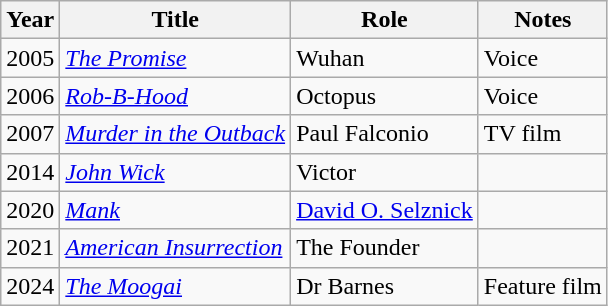<table class="wikitable sortable">
<tr>
<th>Year</th>
<th>Title</th>
<th>Role</th>
<th class="unsortable">Notes</th>
</tr>
<tr>
<td>2005</td>
<td><em><a href='#'>The Promise</a></em></td>
<td>Wuhan</td>
<td>Voice</td>
</tr>
<tr>
<td>2006</td>
<td><em><a href='#'>Rob-B-Hood</a></em></td>
<td>Octopus</td>
<td>Voice</td>
</tr>
<tr>
<td>2007</td>
<td><em><a href='#'>Murder in the Outback</a></em></td>
<td>Paul Falconio</td>
<td>TV film</td>
</tr>
<tr>
<td>2014</td>
<td><em><a href='#'>John Wick</a></em></td>
<td>Victor</td>
<td></td>
</tr>
<tr>
<td>2020</td>
<td><em><a href='#'>Mank</a></em></td>
<td><a href='#'>David O. Selznick</a></td>
<td></td>
</tr>
<tr>
<td>2021</td>
<td><em><a href='#'>American Insurrection</a></em></td>
<td>The Founder</td>
<td></td>
</tr>
<tr>
<td>2024</td>
<td><em><a href='#'>The Moogai</a></em></td>
<td>Dr Barnes</td>
<td>Feature film</td>
</tr>
</table>
